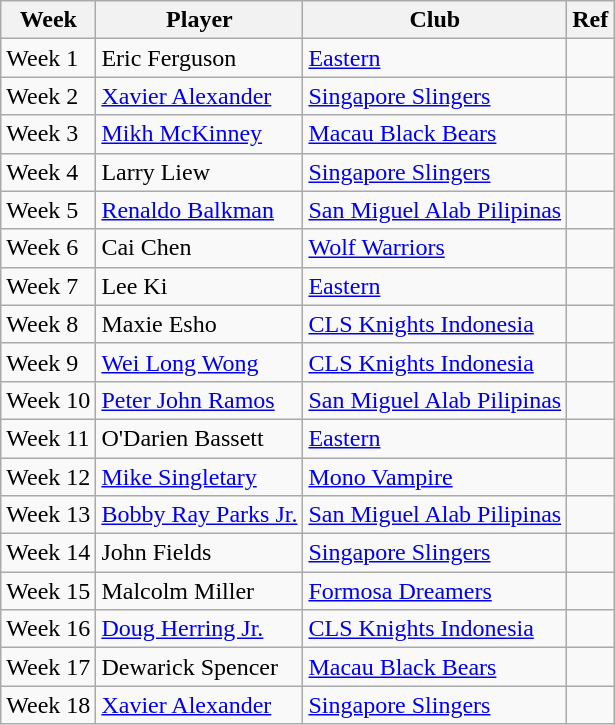<table class="wikitable">
<tr>
<th>Week</th>
<th>Player</th>
<th>Club</th>
<th>Ref</th>
</tr>
<tr>
<td>Week 1</td>
<td> Eric Ferguson</td>
<td> <a href='#'>Eastern</a></td>
<td align=center></td>
</tr>
<tr>
<td>Week 2</td>
<td> <a href='#'>Xavier Alexander</a></td>
<td> <a href='#'>Singapore Slingers</a></td>
<td align=center></td>
</tr>
<tr>
<td>Week 3</td>
<td> <a href='#'>Mikh McKinney</a></td>
<td> <a href='#'>Macau Black Bears</a></td>
<td align=center></td>
</tr>
<tr>
<td>Week 4</td>
<td> Larry Liew</td>
<td> <a href='#'>Singapore Slingers</a></td>
<td align=center></td>
</tr>
<tr>
<td>Week 5</td>
<td> <a href='#'>Renaldo Balkman</a></td>
<td> <a href='#'>San Miguel Alab Pilipinas</a></td>
<td align=center></td>
</tr>
<tr>
<td>Week 6</td>
<td> Cai Chen</td>
<td> <a href='#'>Wolf Warriors</a></td>
<td align=center></td>
</tr>
<tr>
<td>Week 7</td>
<td> Lee Ki</td>
<td> <a href='#'>Eastern</a></td>
<td align=center></td>
</tr>
<tr>
<td>Week 8</td>
<td> Maxie Esho</td>
<td> <a href='#'>CLS Knights Indonesia</a></td>
<td align=center></td>
</tr>
<tr>
<td>Week 9</td>
<td> <a href='#'>Wei Long Wong</a></td>
<td> <a href='#'>CLS Knights Indonesia</a></td>
<td align=center></td>
</tr>
<tr>
<td>Week 10</td>
<td> <a href='#'>Peter John Ramos</a></td>
<td> <a href='#'>San Miguel Alab Pilipinas</a></td>
<td align=center></td>
</tr>
<tr>
<td>Week 11</td>
<td>  O'Darien Bassett</td>
<td> <a href='#'>Eastern</a></td>
<td align=center></td>
</tr>
<tr>
<td>Week 12</td>
<td> <a href='#'>Mike Singletary</a></td>
<td> <a href='#'>Mono Vampire</a></td>
<td align=center></td>
</tr>
<tr>
<td>Week 13</td>
<td>  <a href='#'>Bobby Ray Parks Jr.</a></td>
<td> <a href='#'>San Miguel Alab Pilipinas</a></td>
<td align=center></td>
</tr>
<tr>
<td>Week 14</td>
<td> John Fields</td>
<td> <a href='#'>Singapore Slingers</a></td>
<td align=center></td>
</tr>
<tr>
<td>Week 15</td>
<td> Malcolm Miller</td>
<td> <a href='#'>Formosa Dreamers</a></td>
<td align=center></td>
</tr>
<tr>
<td>Week 16</td>
<td> <a href='#'>Doug Herring Jr.</a></td>
<td> <a href='#'>CLS Knights Indonesia</a></td>
<td align=center></td>
</tr>
<tr>
<td>Week 17</td>
<td> Dewarick Spencer</td>
<td> <a href='#'>Macau Black Bears</a></td>
<td></td>
</tr>
<tr>
<td>Week 18</td>
<td> <a href='#'>Xavier Alexander</a></td>
<td> <a href='#'>Singapore Slingers</a></td>
<td></td>
</tr>
</table>
